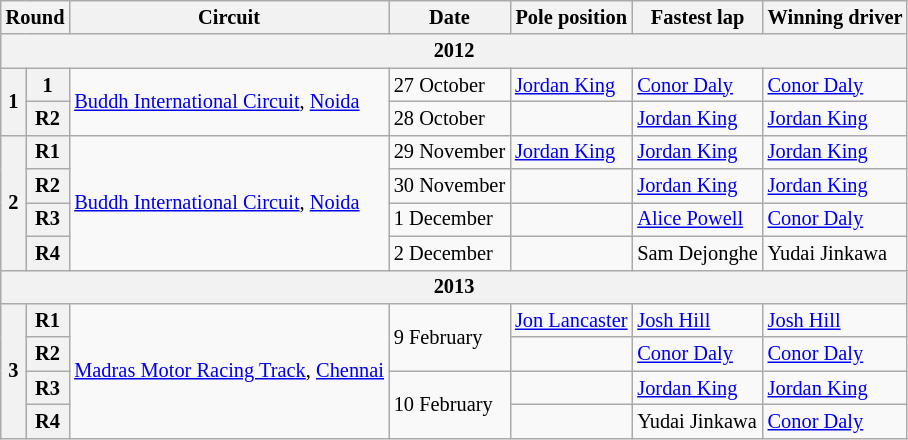<table class="wikitable" style="font-size: 85%">
<tr>
<th colspan=2>Round</th>
<th>Circuit</th>
<th>Date</th>
<th>Pole position</th>
<th>Fastest lap</th>
<th>Winning driver</th>
</tr>
<tr>
<th align="center" colspan=7>2012</th>
</tr>
<tr>
<th rowspan=2>1</th>
<th>1</th>
<td rowspan=2><a href='#'>Buddh International Circuit</a>, <a href='#'>Noida</a></td>
<td>27 October</td>
<td> <a href='#'>Jordan King</a></td>
<td> <a href='#'>Conor Daly</a></td>
<td> <a href='#'>Conor Daly</a></td>
</tr>
<tr>
<th>R2</th>
<td>28 October</td>
<td></td>
<td> <a href='#'>Jordan King</a></td>
<td> <a href='#'>Jordan King</a></td>
</tr>
<tr>
<th rowspan=4>2</th>
<th>R1</th>
<td rowspan=4><a href='#'>Buddh International Circuit</a>, <a href='#'>Noida</a></td>
<td>29 November</td>
<td> <a href='#'>Jordan King</a></td>
<td> <a href='#'>Jordan King</a></td>
<td> <a href='#'>Jordan King</a></td>
</tr>
<tr>
<th>R2</th>
<td>30 November</td>
<td></td>
<td> <a href='#'>Jordan King</a></td>
<td> <a href='#'>Jordan King</a></td>
</tr>
<tr>
<th>R3</th>
<td>1 December</td>
<td></td>
<td> <a href='#'>Alice Powell</a></td>
<td> <a href='#'>Conor Daly</a></td>
</tr>
<tr>
<th>R4</th>
<td>2 December</td>
<td></td>
<td> Sam Dejonghe</td>
<td> Yudai Jinkawa</td>
</tr>
<tr>
<th align="center" colspan=7>2013</th>
</tr>
<tr>
<th rowspan=4>3</th>
<th>R1</th>
<td rowspan=4><a href='#'>Madras Motor Racing Track</a>, <a href='#'>Chennai</a></td>
<td rowspan=2>9 February</td>
<td> <a href='#'>Jon Lancaster</a></td>
<td> <a href='#'>Josh Hill</a></td>
<td> <a href='#'>Josh Hill</a></td>
</tr>
<tr>
<th>R2</th>
<td></td>
<td> <a href='#'>Conor Daly</a></td>
<td> <a href='#'>Conor Daly</a></td>
</tr>
<tr>
<th>R3</th>
<td rowspan=2>10 February</td>
<td></td>
<td> <a href='#'>Jordan King</a></td>
<td> <a href='#'>Jordan King</a></td>
</tr>
<tr>
<th>R4</th>
<td></td>
<td> Yudai Jinkawa</td>
<td> <a href='#'>Conor Daly</a></td>
</tr>
</table>
